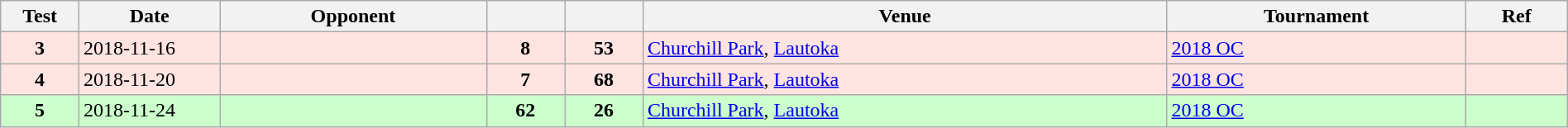<table class="wikitable sortable" style="width:100%">
<tr>
<th style="width:5%">Test</th>
<th style="width:9%">Date</th>
<th style="width:17%">Opponent</th>
<th style="width:5%"></th>
<th style="width:5%"></th>
<th>Venue</th>
<th>Tournament</th>
<th>Ref</th>
</tr>
<tr bgcolor="FFE4E1">
<td align="center"><strong>3</strong></td>
<td>2018-11-16</td>
<td></td>
<td align="center"><strong>8</strong></td>
<td align="center"><strong>53</strong></td>
<td><a href='#'>Churchill Park</a>, <a href='#'>Lautoka</a></td>
<td><a href='#'>2018 OC</a></td>
<td></td>
</tr>
<tr bgcolor="FFE4E1">
<td align="center"><strong>4</strong></td>
<td>2018-11-20</td>
<td></td>
<td align="center"><strong>7</strong></td>
<td align="center"><strong>68</strong></td>
<td><a href='#'>Churchill Park</a>, <a href='#'>Lautoka</a></td>
<td><a href='#'>2018 OC</a></td>
<td></td>
</tr>
<tr bgcolor="#ccffcc">
<td align="center"><strong>5</strong></td>
<td>2018-11-24</td>
<td></td>
<td align="center"><strong>62</strong></td>
<td align="center"><strong>26</strong></td>
<td><a href='#'>Churchill Park</a>, <a href='#'>Lautoka</a></td>
<td><a href='#'>2018 OC</a></td>
<td></td>
</tr>
</table>
